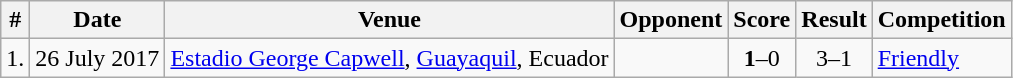<table class="wikitable sortable">
<tr>
<th>#</th>
<th>Date</th>
<th>Venue</th>
<th>Opponent</th>
<th>Score</th>
<th>Result</th>
<th>Competition</th>
</tr>
<tr>
<td>1.</td>
<td>26 July 2017</td>
<td><a href='#'>Estadio George Capwell</a>, <a href='#'>Guayaquil</a>, Ecuador</td>
<td></td>
<td align=center><strong>1</strong>–0</td>
<td align=center>3–1</td>
<td><a href='#'>Friendly</a></td>
</tr>
</table>
